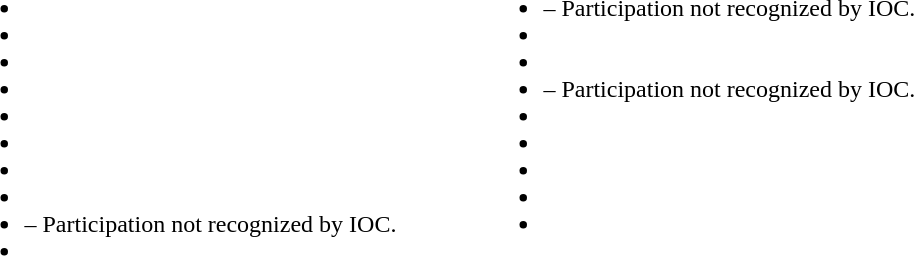<table>
<tr>
<td><br><ul><li></li><li></li><li></li><li></li><li></li><li></li><li></li><li></li><li> – Participation not recognized by IOC.</li><li></li></ul></td>
<td width=50></td>
<td valign=top><br><ul><li> – Participation not recognized by IOC.</li><li></li><li></li><li> – Participation not recognized by IOC.</li><li></li><li></li><li></li><li></li><li></li></ul></td>
</tr>
</table>
